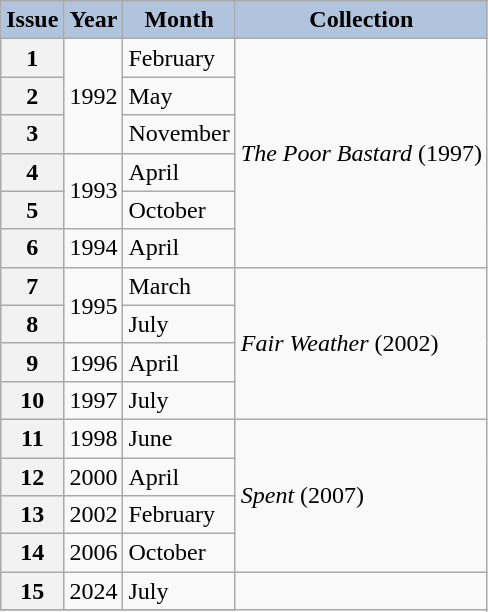<table class="wikitable sortable">
<tr>
</tr>
<tr>
<th scope="col" style="background:#B0C4DE;">Issue</th>
<th scope="col" style="background:#B0C4DE;">Year</th>
<th scope="col" style="background:#B0C4DE;">Month</th>
<th scope="col" style="background:#B0C4DE;">Collection</th>
</tr>
<tr>
<th scope="row">1</th>
<td rowspan="3">1992</td>
<td>February</td>
<td rowspan="6"><em>The Poor Bastard</em> (1997)</td>
</tr>
<tr>
<th scope="row">2<br></th>
<td>May</td>
</tr>
<tr>
<th scope="row">3<br></th>
<td>November</td>
</tr>
<tr>
<th scope="row">4</th>
<td rowspan="2">1993</td>
<td>April</td>
</tr>
<tr>
<th scope="row">5<br></th>
<td>October</td>
</tr>
<tr>
<th scope="row">6</th>
<td>1994</td>
<td>April</td>
</tr>
<tr>
<th scope="row">7</th>
<td rowspan="2">1995</td>
<td>March</td>
<td rowspan="4"><em>Fair Weather</em> (2002)</td>
</tr>
<tr>
<th scope="row">8<br></th>
<td>July</td>
</tr>
<tr>
<th scope="row">9</th>
<td>1996</td>
<td>April</td>
</tr>
<tr>
<th scope="row">10</th>
<td>1997</td>
<td>July</td>
</tr>
<tr>
<th scope="row">11</th>
<td>1998</td>
<td>June</td>
<td rowspan="4"><em>Spent</em> (2007)</td>
</tr>
<tr>
<th scope="row">12</th>
<td>2000</td>
<td>April</td>
</tr>
<tr>
<th scope="row">13</th>
<td>2002</td>
<td>February</td>
</tr>
<tr>
<th scope="row">14</th>
<td>2006</td>
<td>October</td>
</tr>
<tr>
<th scope="row">15</th>
<td>2024</td>
<td>July</td>
</tr>
<tr>
</tr>
</table>
